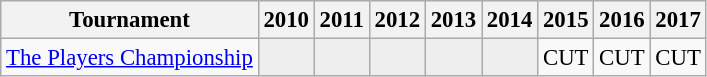<table class="wikitable" style="font-size:95%;text-align:center;">
<tr>
<th>Tournament</th>
<th>2010</th>
<th>2011</th>
<th>2012</th>
<th>2013</th>
<th>2014</th>
<th>2015</th>
<th>2016</th>
<th>2017</th>
</tr>
<tr>
<td align=left><a href='#'>The Players Championship</a></td>
<td style="background:#eeeeee;"></td>
<td style="background:#eeeeee;"></td>
<td style="background:#eeeeee;"></td>
<td style="background:#eeeeee;"></td>
<td style="background:#eeeeee;"></td>
<td>CUT</td>
<td>CUT</td>
<td>CUT</td>
</tr>
</table>
